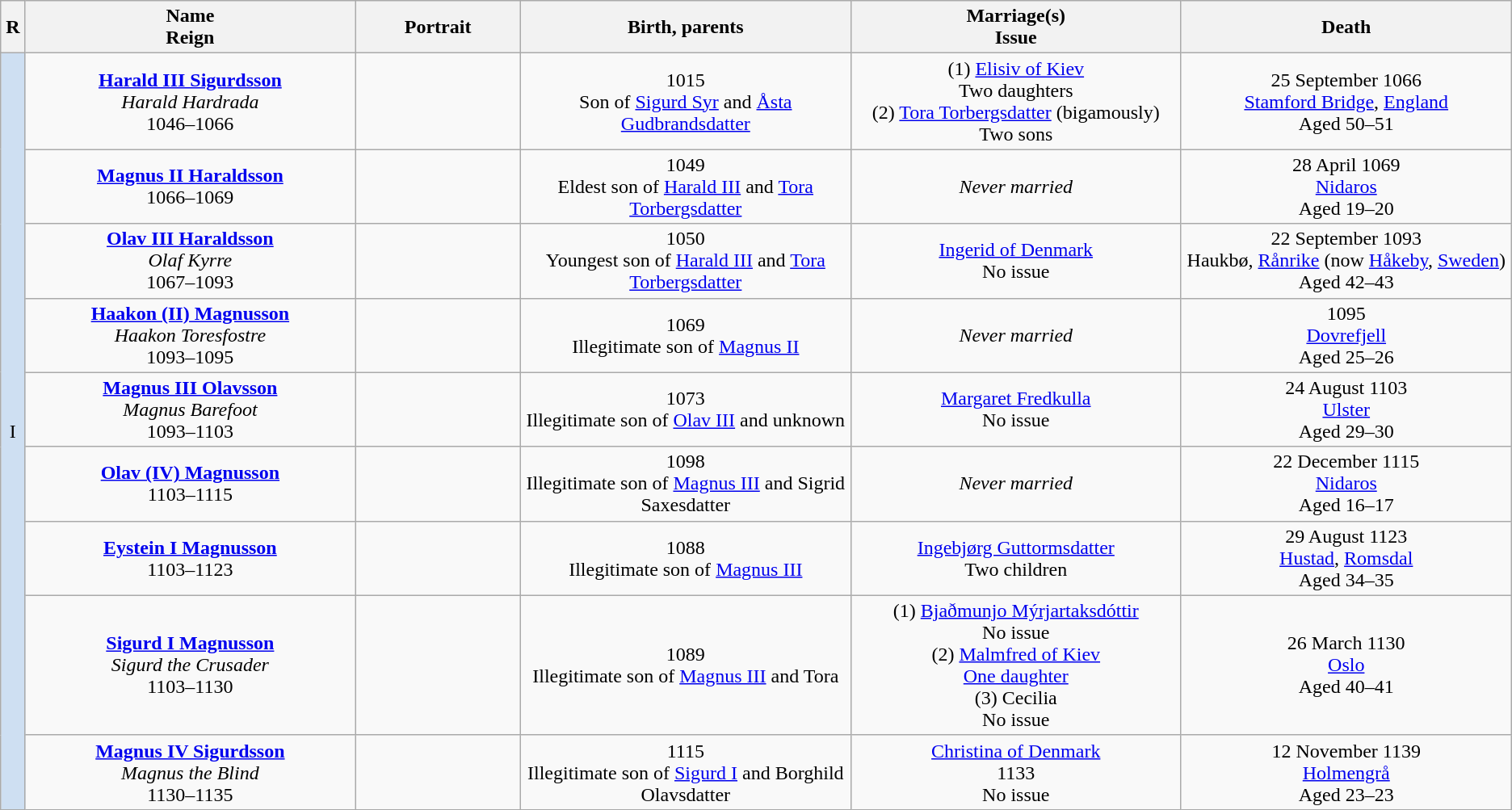<table style="text-align:center" class="wikitable">
<tr>
<th width=1%>R</th>
<th width=20%>Name<br>Reign</th>
<th width=10%>Portrait</th>
<th width=20%>Birth, parents</th>
<th width=20%>Marriage(s)<br>Issue</th>
<th width=20%>Death</th>
</tr>
<tr>
<td rowspan="9" style="background-color:#CEDFF2; text-align:center">I</td>
<td><strong><a href='#'>Harald III Sigurdsson</a></strong><br><em>Harald Hardrada</em><br>1046–1066</td>
<td></td>
<td> 1015<br>Son of <a href='#'>Sigurd Syr</a> and <a href='#'>Åsta Gudbrandsdatter</a></td>
<td>(1) <a href='#'>Elisiv of Kiev</a><br>Two daughters<br>(2) <a href='#'>Tora Torbergsdatter</a> (bigamously)<br>Two sons</td>
<td>25 September 1066<br><a href='#'>Stamford Bridge</a>, <a href='#'>England</a><br>Aged 50–51</td>
</tr>
<tr>
<td><strong><a href='#'>Magnus II Haraldsson</a></strong><br>1066–1069</td>
<td></td>
<td> 1049<br>Eldest son of <a href='#'>Harald III</a> and <a href='#'>Tora Torbergsdatter</a></td>
<td><em>Never married</em></td>
<td>28 April 1069<br><a href='#'>Nidaros</a><br>Aged 19–20</td>
</tr>
<tr>
<td><strong><a href='#'>Olav III Haraldsson</a></strong><br><em>Olaf Kyrre</em><br>1067–1093</td>
<td></td>
<td> 1050<br>Youngest son of <a href='#'>Harald III</a> and <a href='#'>Tora Torbergsdatter</a></td>
<td><a href='#'>Ingerid of Denmark</a><br>No issue</td>
<td>22 September 1093<br>Haukbø, <a href='#'>Rånrike</a> (now <a href='#'>Håkeby</a>, <a href='#'>Sweden</a>)<br>Aged 42–43</td>
</tr>
<tr>
<td><strong><a href='#'>Haakon (II) Magnusson</a></strong><br><em>Haakon Toresfostre</em><br>1093–1095</td>
<td></td>
<td> 1069<br>Illegitimate son of <a href='#'>Magnus II</a></td>
<td><em>Never married</em></td>
<td>1095<br><a href='#'>Dovrefjell</a><br>Aged 25–26</td>
</tr>
<tr>
<td><strong><a href='#'>Magnus III Olavsson</a></strong><br><em>Magnus Barefoot</em><br>1093–1103</td>
<td></td>
<td> 1073<br>Illegitimate son of <a href='#'>Olav III</a> and unknown</td>
<td><a href='#'>Margaret Fredkulla</a><br>No issue</td>
<td>24 August 1103<br><a href='#'>Ulster</a><br>Aged 29–30</td>
</tr>
<tr>
<td><strong><a href='#'>Olav (IV) Magnusson</a></strong><br>1103–1115</td>
<td></td>
<td> 1098<br>Illegitimate son of <a href='#'>Magnus III</a> and Sigrid Saxesdatter</td>
<td><em>Never married</em></td>
<td>22 December 1115<br><a href='#'>Nidaros</a><br>Aged 16–17</td>
</tr>
<tr>
<td><strong><a href='#'>Eystein I Magnusson</a></strong><br>1103–1123</td>
<td></td>
<td> 1088<br>Illegitimate son of <a href='#'>Magnus III</a></td>
<td><a href='#'>Ingebjørg Guttormsdatter</a><br>Two children</td>
<td>29 August 1123<br><a href='#'>Hustad</a>, <a href='#'>Romsdal</a><br>Aged 34–35</td>
</tr>
<tr>
<td><strong><a href='#'>Sigurd I Magnusson</a></strong><br><em>Sigurd the Crusader</em><br>1103–1130</td>
<td></td>
<td> 1089<br>Illegitimate son of <a href='#'>Magnus III</a> and Tora</td>
<td>(1) <a href='#'>Bjaðmunjo Mýrjartaksdóttir</a><br>No issue<br>(2) <a href='#'>Malmfred of Kiev</a><br><a href='#'>One daughter</a><br>(3) Cecilia<br>No issue</td>
<td>26 March 1130<br><a href='#'>Oslo</a><br>Aged 40–41</td>
</tr>
<tr>
<td><strong><a href='#'>Magnus IV Sigurdsson</a></strong><br><em>Magnus the Blind</em><br>1130–1135</td>
<td></td>
<td> 1115<br>Illegitimate son of <a href='#'>Sigurd I</a> and Borghild Olavsdatter</td>
<td><a href='#'>Christina of Denmark</a><br> 1133<br>No issue</td>
<td>12 November 1139<br><a href='#'>Holmengrå</a><br>Aged 23–23</td>
</tr>
</table>
